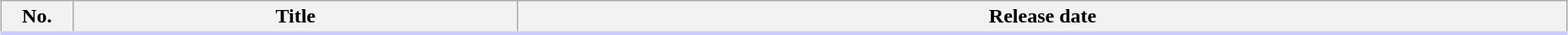<table class="wikitable" style="width:98%; margin:auto; background:#FFF;">
<tr style="border-bottom:3px solid #CCF">
<th style="width:50px;">No.</th>
<th>Title</th>
<th>Release date<br>

</th>
</tr>
</table>
